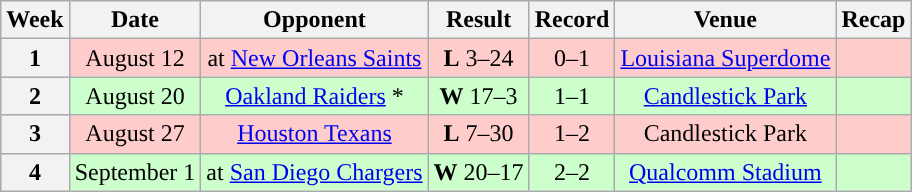<table class="wikitable" style="text-align:center">
<tr>
<th>Week</th>
<th>Date</th>
<th>Opponent</th>
<th>Result</th>
<th>Record</th>
<th>Venue</th>
<th>Recap</th>
</tr>
<tr style="background:#fcc">
<th>1</th>
<td style="text-align:center;">August 12</td>
<td style="text-align:center;">at <a href='#'>New Orleans Saints</a></td>
<td style="text-align:center;"><strong>L</strong> 3–24</td>
<td style="text-align:center;">0–1</td>
<td style="text-align:center;"><a href='#'>Louisiana Superdome</a></td>
<td style="text-align:center;"></td>
</tr>
<tr style="background:#cfc;">
<th>2</th>
<td style="text-align:center;">August 20</td>
<td style="text-align:center;"><a href='#'>Oakland Raiders</a> *</td>
<td style="text-align:center;"><strong>W</strong> 17–3</td>
<td style="text-align:center;">1–1</td>
<td style="text-align:center;"><a href='#'>Candlestick Park</a></td>
<td style="text-align:center;"></td>
</tr>
<tr style="background:#fcc">
<th>3</th>
<td style="text-align:center;">August 27</td>
<td style="text-align:center;"><a href='#'>Houston Texans</a></td>
<td style="text-align:center;"><strong>L</strong> 7–30</td>
<td style="text-align:center;">1–2</td>
<td style="text-align:center;">Candlestick Park</td>
<td style="text-align:center;"></td>
</tr>
<tr style="background:#cfc;">
<th>4</th>
<td style="text-align:center;">September 1</td>
<td style="text-align:center;">at <a href='#'>San Diego Chargers</a></td>
<td style="text-align:center;"><strong>W</strong> 20–17</td>
<td style="text-align:center;">2–2</td>
<td style="text-align:center;"><a href='#'>Qualcomm Stadium</a></td>
<td style="text-align:center;"></td>
</tr>
</table>
